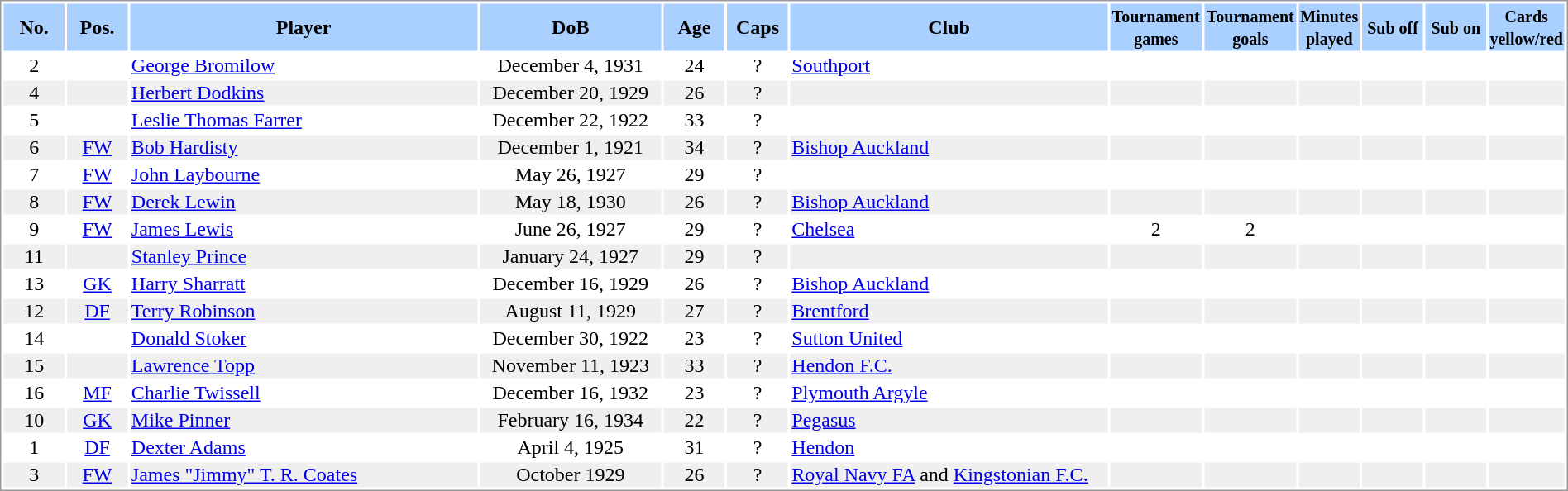<table border="0"  style="width:100%; border:1px solid #999; background:#fff; text-align:center;">
<tr style="text-align:center; background:#aad0ff;">
<th width=4%>No.</th>
<th width=4%>Pos.</th>
<th width=23%>Player</th>
<th width=12%>DoB</th>
<th width=4%>Age</th>
<th width=4%>Caps</th>
<th width=21%>Club</th>
<th width=6%><small>Tournament<br>games</small></th>
<th width=6%><small>Tournament<br>goals</small></th>
<th width=4%><small>Minutes<br>played</small></th>
<th width=4%><small>Sub off</small></th>
<th width=4%><small>Sub on</small></th>
<th width=4%><small>Cards<br>yellow/red</small></th>
</tr>
<tr>
<td>2</td>
<td></td>
<td align="left"><a href='#'>George Bromilow</a></td>
<td>December 4, 1931</td>
<td>24</td>
<td>?</td>
<td align="left"> <a href='#'>Southport</a></td>
<td></td>
<td></td>
<td></td>
<td></td>
<td></td>
<td></td>
</tr>
<tr style="background:#efefef;">
<td>4</td>
<td></td>
<td align="left"><a href='#'>Herbert Dodkins</a></td>
<td>December 20, 1929</td>
<td>26</td>
<td>?</td>
<td align="left"></td>
<td></td>
<td></td>
<td></td>
<td></td>
<td></td>
<td></td>
</tr>
<tr>
<td>5</td>
<td></td>
<td align="left"><a href='#'>Leslie Thomas Farrer</a></td>
<td>December 22, 1922</td>
<td>33</td>
<td>?</td>
<td align="left"></td>
<td></td>
<td></td>
<td></td>
<td></td>
<td></td>
<td></td>
</tr>
<tr style="background:#efefef;">
<td>6</td>
<td><a href='#'>FW</a></td>
<td align="left"><a href='#'>Bob Hardisty</a></td>
<td>December 1, 1921</td>
<td>34</td>
<td>?</td>
<td align="left"> <a href='#'>Bishop Auckland</a></td>
<td></td>
<td></td>
<td></td>
<td></td>
<td></td>
<td></td>
</tr>
<tr>
<td>7</td>
<td><a href='#'>FW</a></td>
<td align="left"><a href='#'>John Laybourne</a></td>
<td>May 26, 1927</td>
<td>29</td>
<td>?</td>
<td align="left"></td>
<td></td>
<td></td>
<td></td>
<td></td>
<td></td>
<td></td>
</tr>
<tr style="background:#efefef;">
<td>8</td>
<td><a href='#'>FW</a></td>
<td align="left"><a href='#'>Derek Lewin</a></td>
<td>May 18, 1930</td>
<td>26</td>
<td>?</td>
<td align="left"> <a href='#'>Bishop Auckland</a></td>
<td></td>
<td></td>
<td></td>
<td></td>
<td></td>
<td></td>
</tr>
<tr>
<td>9</td>
<td><a href='#'>FW</a></td>
<td align="left"><a href='#'>James Lewis</a></td>
<td>June 26, 1927</td>
<td>29</td>
<td>?</td>
<td align="left"> <a href='#'>Chelsea</a></td>
<td>2</td>
<td>2</td>
<td></td>
<td></td>
<td></td>
<td></td>
</tr>
<tr style="background:#efefef;">
<td>11</td>
<td></td>
<td align="left"><a href='#'>Stanley Prince</a></td>
<td>January 24, 1927</td>
<td>29</td>
<td>?</td>
<td align="left"></td>
<td></td>
<td></td>
<td></td>
<td></td>
<td></td>
<td></td>
</tr>
<tr>
<td>13</td>
<td><a href='#'>GK</a></td>
<td align="left"><a href='#'>Harry Sharratt</a></td>
<td>December 16, 1929</td>
<td>26</td>
<td>?</td>
<td align="left"> <a href='#'>Bishop Auckland</a></td>
<td></td>
<td></td>
<td></td>
<td></td>
<td></td>
<td></td>
</tr>
<tr style="background:#efefef;">
<td>12</td>
<td><a href='#'>DF</a></td>
<td align="left"><a href='#'>Terry Robinson</a></td>
<td>August 11, 1929</td>
<td>27</td>
<td>?</td>
<td align="left"> <a href='#'>Brentford</a></td>
<td></td>
<td></td>
<td></td>
<td></td>
<td></td>
<td></td>
</tr>
<tr>
<td>14</td>
<td></td>
<td align="left"><a href='#'>Donald Stoker</a></td>
<td>December 30, 1922</td>
<td>23</td>
<td>?</td>
<td align="left"> <a href='#'>Sutton United</a></td>
<td></td>
<td></td>
<td></td>
<td></td>
<td></td>
<td></td>
</tr>
<tr style="background:#efefef;">
<td>15</td>
<td></td>
<td align="left"><a href='#'>Lawrence Topp</a></td>
<td>November 11, 1923</td>
<td>33</td>
<td>?</td>
<td align="left"> <a href='#'>Hendon F.C.</a></td>
<td></td>
<td></td>
<td></td>
<td></td>
<td></td>
<td></td>
</tr>
<tr>
<td>16</td>
<td><a href='#'>MF</a></td>
<td align="left"><a href='#'>Charlie Twissell</a></td>
<td>December 16, 1932</td>
<td>23</td>
<td>?</td>
<td align="left"> <a href='#'>Plymouth Argyle</a></td>
<td></td>
<td></td>
<td></td>
<td></td>
<td></td>
<td></td>
</tr>
<tr style="background:#efefef;">
<td>10</td>
<td><a href='#'>GK</a></td>
<td align="left"><a href='#'>Mike Pinner</a></td>
<td>February 16, 1934</td>
<td>22</td>
<td>?</td>
<td align="left"> <a href='#'>Pegasus</a></td>
<td></td>
<td></td>
<td></td>
<td></td>
<td></td>
<td></td>
</tr>
<tr>
<td>1</td>
<td><a href='#'>DF</a></td>
<td align="left"><a href='#'>Dexter Adams</a></td>
<td>April 4, 1925</td>
<td>31</td>
<td>?</td>
<td align="left"> <a href='#'>Hendon</a></td>
<td></td>
<td></td>
<td></td>
<td></td>
<td></td>
<td></td>
</tr>
<tr style="background:#efefef;">
<td>3</td>
<td><a href='#'>FW</a></td>
<td align="left"><a href='#'>James "Jimmy" T. R. Coates</a></td>
<td>October 1929</td>
<td>26</td>
<td>?</td>
<td align="left"> <a href='#'>Royal Navy FA</a> and  <a href='#'>Kingstonian F.C.</a></td>
<td></td>
<td></td>
<td></td>
<td></td>
<td></td>
<td></td>
</tr>
</table>
